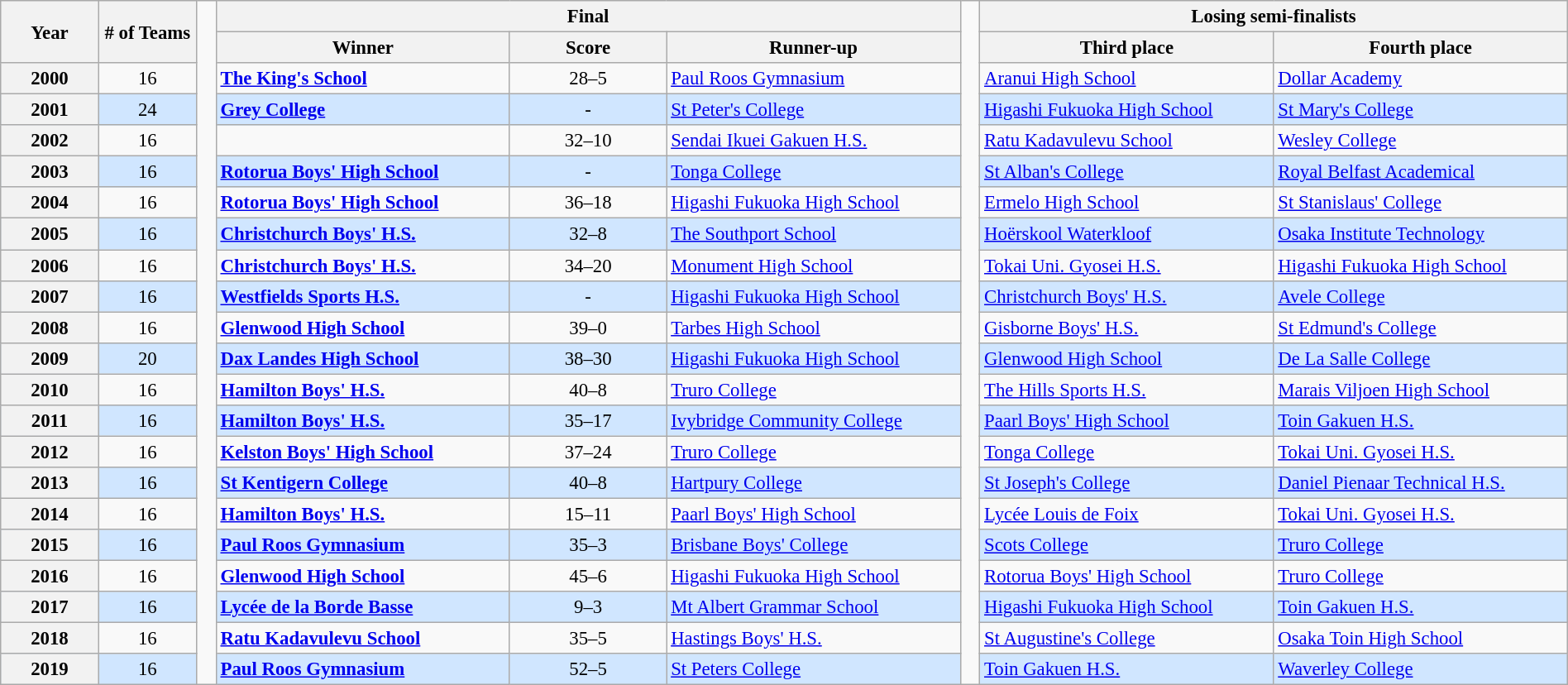<table class="wikitable" style="font-size:95%; width: 100%;">
<tr>
<th rowspan="2" style="width:5%;">Year</th>
<th rowspan="2" style="width:5%;"># of Teams</th>
<td style="width:1%;" rowspan="100%"></td>
<th colspan=3>Final</th>
<td style="width:1%;" rowspan="100%"></td>
<th colspan=2>Losing semi-finalists</th>
</tr>
<tr>
<th width=15%>Winner</th>
<th width=8%>Score</th>
<th width=15%>Runner-up</th>
<th width=15%>Third place</th>
<th width=15%>Fourth place</th>
</tr>
<tr>
<th>2000</th>
<td align=center>16</td>
<td><strong>  <a href='#'>The King's School</a></strong></td>
<td align=center>28–5</td>
<td> <a href='#'>Paul Roos Gymnasium</a></td>
<td> <a href='#'>Aranui High School</a></td>
<td> <a href='#'>Dollar Academy</a></td>
</tr>
<tr style="background: #D0E6FF;">
<th>2001</th>
<td align=center>24</td>
<td><strong>  <a href='#'>Grey College</a></strong></td>
<td align=center>-</td>
<td> <a href='#'>St Peter's College</a></td>
<td> <a href='#'>Higashi Fukuoka High School</a></td>
<td> <a href='#'>St Mary's College</a></td>
</tr>
<tr>
<th>2002</th>
<td align=center>16</td>
<td><strong>  </strong></td>
<td align=center>32–10</td>
<td> <a href='#'>Sendai Ikuei Gakuen H.S.</a></td>
<td> <a href='#'>Ratu Kadavulevu School</a></td>
<td> <a href='#'>Wesley College</a></td>
</tr>
<tr style="background: #D0E6FF;">
<th>2003</th>
<td align=center>16</td>
<td><strong>  <a href='#'>Rotorua Boys' High School</a></strong></td>
<td align=center>-</td>
<td> <a href='#'>Tonga College</a></td>
<td> <a href='#'>St Alban's College</a></td>
<td> <a href='#'>Royal Belfast Academical</a></td>
</tr>
<tr>
<th>2004</th>
<td align=center>16</td>
<td><strong>  <a href='#'>Rotorua Boys' High School</a></strong></td>
<td align=center>36–18</td>
<td> <a href='#'>Higashi Fukuoka High School</a></td>
<td> <a href='#'>Ermelo High School</a></td>
<td> <a href='#'>St Stanislaus' College</a></td>
</tr>
<tr style="background: #D0E6FF;">
<th>2005</th>
<td align=center>16</td>
<td><strong>  <a href='#'>Christchurch Boys' H.S.</a></strong></td>
<td align=center>32–8</td>
<td> <a href='#'>The Southport School</a></td>
<td> <a href='#'>Hoërskool Waterkloof</a></td>
<td> <a href='#'>Osaka Institute Technology</a></td>
</tr>
<tr>
<th>2006</th>
<td align=center>16</td>
<td><strong>  <a href='#'>Christchurch Boys' H.S.</a></strong></td>
<td align=center>34–20</td>
<td> <a href='#'>Monument High School</a></td>
<td> <a href='#'>Tokai Uni. Gyosei H.S.</a></td>
<td> <a href='#'>Higashi Fukuoka High School</a></td>
</tr>
<tr style="background: #D0E6FF;">
<th>2007</th>
<td align=center>16</td>
<td><strong>  <a href='#'>Westfields Sports H.S.</a></strong></td>
<td align=center>-</td>
<td> <a href='#'>Higashi Fukuoka High School</a></td>
<td> <a href='#'>Christchurch Boys' H.S.</a></td>
<td> <a href='#'>Avele College</a></td>
</tr>
<tr>
<th>2008</th>
<td align=center>16</td>
<td><strong>  <a href='#'>Glenwood High School</a> </strong></td>
<td align=center>39–0</td>
<td> <a href='#'>Tarbes High School</a></td>
<td> <a href='#'>Gisborne Boys' H.S.</a></td>
<td> <a href='#'>St Edmund's College</a></td>
</tr>
<tr style="background: #D0E6FF;">
<th>2009</th>
<td align=center>20</td>
<td><strong>  <a href='#'>Dax Landes High School</a></strong></td>
<td align=center>38–30</td>
<td> <a href='#'>Higashi Fukuoka High School</a></td>
<td> <a href='#'>Glenwood High School</a></td>
<td> <a href='#'>De La Salle College</a></td>
</tr>
<tr>
<th>2010</th>
<td align=center>16</td>
<td><strong>  <a href='#'>Hamilton Boys' H.S.</a></strong></td>
<td align=center>40–8</td>
<td> <a href='#'>Truro College</a></td>
<td> <a href='#'>The Hills Sports H.S.</a></td>
<td> <a href='#'>Marais Viljoen High School</a></td>
</tr>
<tr style="background: #D0E6FF;">
<th>2011</th>
<td align=center>16</td>
<td><strong>  <a href='#'>Hamilton Boys' H.S.</a></strong></td>
<td align=center>35–17</td>
<td> <a href='#'>Ivybridge Community College</a></td>
<td> <a href='#'>Paarl Boys' High School</a></td>
<td> <a href='#'>Toin Gakuen H.S.</a></td>
</tr>
<tr>
<th>2012</th>
<td align=center>16</td>
<td><strong>  <a href='#'>Kelston Boys' High School</a></strong></td>
<td align=center>37–24</td>
<td> <a href='#'>Truro College</a></td>
<td> <a href='#'>Tonga College</a></td>
<td> <a href='#'>Tokai Uni. Gyosei H.S.</a></td>
</tr>
<tr style="background: #D0E6FF;">
<th>2013</th>
<td align=center>16</td>
<td><strong>  <a href='#'>St Kentigern College</a></strong></td>
<td align=center>40–8</td>
<td> <a href='#'>Hartpury College</a></td>
<td> <a href='#'>St Joseph's College</a></td>
<td> <a href='#'>Daniel Pienaar Technical H.S.</a></td>
</tr>
<tr>
<th>2014</th>
<td align=center>16</td>
<td><strong>  <a href='#'>Hamilton Boys' H.S.</a></strong></td>
<td align=center>15–11</td>
<td> <a href='#'>Paarl Boys' High School</a></td>
<td> <a href='#'>Lycée Louis de Foix</a></td>
<td> <a href='#'>Tokai Uni. Gyosei H.S.</a></td>
</tr>
<tr style="background: #D0E6FF;">
<th>2015</th>
<td align=center>16</td>
<td><strong>  <a href='#'>Paul Roos Gymnasium</a></strong></td>
<td align=center>35–3</td>
<td> <a href='#'>Brisbane Boys' College</a></td>
<td> <a href='#'>Scots College</a></td>
<td> <a href='#'>Truro College</a></td>
</tr>
<tr>
<th>2016</th>
<td align=center>16</td>
<td><strong>  <a href='#'>Glenwood High School</a></strong></td>
<td align=center>45–6</td>
<td> <a href='#'>Higashi Fukuoka High School</a></td>
<td> <a href='#'>Rotorua Boys' High School</a></td>
<td> <a href='#'>Truro College</a></td>
</tr>
<tr style="background: #D0E6FF;">
<th>2017</th>
<td align=center>16</td>
<td><strong>  <a href='#'>Lycée de la Borde Basse</a></strong></td>
<td align=center>9–3</td>
<td> <a href='#'>Mt Albert Grammar School</a></td>
<td> <a href='#'>Higashi Fukuoka High School</a></td>
<td> <a href='#'>Toin Gakuen H.S.</a></td>
</tr>
<tr>
<th>2018</th>
<td align=center>16</td>
<td><strong>  <a href='#'>Ratu Kadavulevu School</a></strong></td>
<td align=center>35–5</td>
<td> <a href='#'>Hastings Boys' H.S.</a></td>
<td> <a href='#'>St Augustine's College</a></td>
<td> <a href='#'>Osaka Toin High School</a></td>
</tr>
<tr style="background: #D0E6FF;">
<th>2019</th>
<td align=center>16</td>
<td><strong> <a href='#'>Paul Roos Gymnasium</a></strong></td>
<td align=center>52–5</td>
<td> <a href='#'>St Peters College</a></td>
<td> <a href='#'>Toin Gakuen H.S.</a></td>
<td> <a href='#'>Waverley College</a></td>
</tr>
</table>
